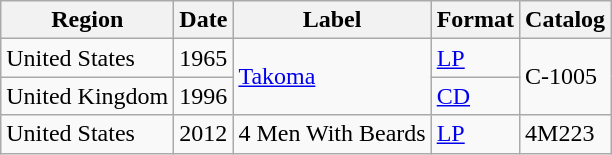<table class="wikitable">
<tr>
<th>Region</th>
<th>Date</th>
<th>Label</th>
<th>Format</th>
<th>Catalog</th>
</tr>
<tr>
<td>United States</td>
<td>1965</td>
<td rowspan="2"><a href='#'>Takoma</a></td>
<td><a href='#'>LP</a></td>
<td rowspan="2">C-1005</td>
</tr>
<tr>
<td>United Kingdom</td>
<td>1996</td>
<td><a href='#'>CD</a></td>
</tr>
<tr>
<td>United States</td>
<td>2012</td>
<td>4 Men With Beards</td>
<td><a href='#'>LP</a></td>
<td>4M223</td>
</tr>
</table>
